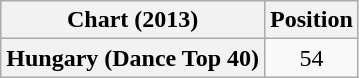<table class="wikitable plainrowheaders" style="text-align:center">
<tr>
<th scope="col">Chart (2013)</th>
<th scope="col">Position</th>
</tr>
<tr>
<th scope="row">Hungary (Dance Top 40)</th>
<td>54</td>
</tr>
</table>
